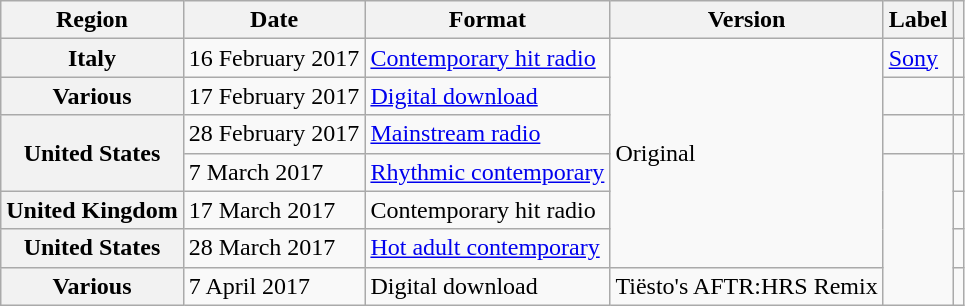<table class="wikitable plainrowheaders">
<tr>
<th scope="col">Region</th>
<th scope="col">Date</th>
<th scope="col">Format</th>
<th scope="col">Version</th>
<th scope="col">Label</th>
<th scope="col"></th>
</tr>
<tr>
<th scope="row">Italy</th>
<td>16 February 2017</td>
<td><a href='#'>Contemporary hit radio</a></td>
<td rowspan="6">Original</td>
<td><a href='#'>Sony</a></td>
<td></td>
</tr>
<tr>
<th scope="row">Various</th>
<td>17 February 2017</td>
<td><a href='#'>Digital download</a></td>
<td></td>
<td></td>
</tr>
<tr>
<th scope="row" rowspan="2">United States</th>
<td>28 February 2017</td>
<td><a href='#'>Mainstream radio</a></td>
<td></td>
<td></td>
</tr>
<tr>
<td>7 March 2017</td>
<td><a href='#'>Rhythmic contemporary</a></td>
<td rowspan="4"></td>
<td></td>
</tr>
<tr>
<th scope="row">United Kingdom</th>
<td>17 March 2017</td>
<td>Contemporary hit radio</td>
<td></td>
</tr>
<tr>
<th scope="row">United States</th>
<td>28 March 2017</td>
<td><a href='#'>Hot adult contemporary</a></td>
<td></td>
</tr>
<tr>
<th scope="row">Various</th>
<td>7 April 2017</td>
<td>Digital download</td>
<td>Tiësto's AFTR:HRS Remix</td>
<td></td>
</tr>
</table>
